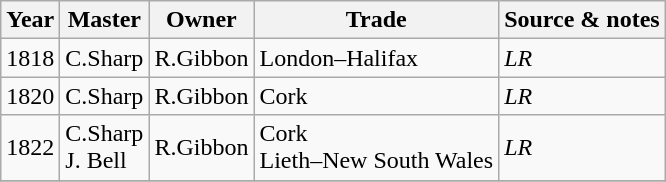<table class=" wikitable">
<tr>
<th>Year</th>
<th>Master</th>
<th>Owner</th>
<th>Trade</th>
<th>Source & notes</th>
</tr>
<tr>
<td>1818</td>
<td>C.Sharp</td>
<td>R.Gibbon</td>
<td>London–Halifax</td>
<td><em>LR</em></td>
</tr>
<tr>
<td>1820</td>
<td>C.Sharp</td>
<td>R.Gibbon</td>
<td>Cork</td>
<td><em>LR</em></td>
</tr>
<tr>
<td>1822</td>
<td>C.Sharp<br>J. Bell</td>
<td>R.Gibbon</td>
<td>Cork<br>Lieth–New South Wales</td>
<td><em>LR</em></td>
</tr>
<tr>
</tr>
</table>
